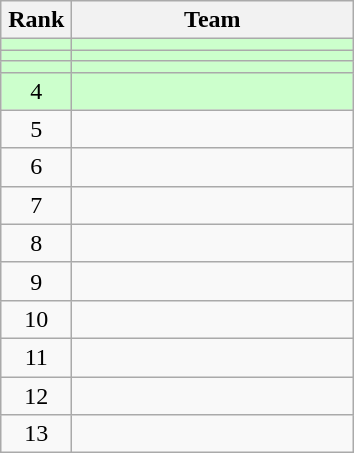<table class="wikitable" style="text-align: center;">
<tr>
<th width=40>Rank</th>
<th width=180>Team</th>
</tr>
<tr bgcolor=#CCFFCC>
<td></td>
<td style="text-align:left;"></td>
</tr>
<tr bgcolor=#CCFFCC>
<td></td>
<td style="text-align:left;"></td>
</tr>
<tr bgcolor=#CCFFCC>
<td></td>
<td style="text-align:left;"></td>
</tr>
<tr bgcolor=#CCFFCC>
<td>4</td>
<td style="text-align:left;"></td>
</tr>
<tr>
<td>5</td>
<td style="text-align:left;"></td>
</tr>
<tr>
<td>6</td>
<td style="text-align:left;"></td>
</tr>
<tr>
<td>7</td>
<td style="text-align:left;"></td>
</tr>
<tr>
<td>8</td>
<td style="text-align:left;"></td>
</tr>
<tr>
<td>9</td>
<td style="text-align:left;"></td>
</tr>
<tr>
<td>10</td>
<td style="text-align:left;"></td>
</tr>
<tr>
<td>11</td>
<td style="text-align:left;"></td>
</tr>
<tr>
<td>12</td>
<td style="text-align:left;"></td>
</tr>
<tr>
<td>13</td>
<td style="text-align:left;"></td>
</tr>
</table>
